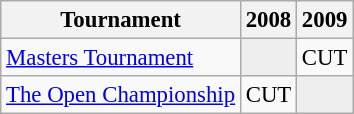<table class="wikitable" style="font-size:95%;text-align:center;">
<tr>
<th>Tournament</th>
<th>2008</th>
<th>2009</th>
</tr>
<tr>
<td align=left><a href='#'>Masters Tournament</a></td>
<td style="background:#eeeeee;"></td>
<td>CUT</td>
</tr>
<tr>
<td align=left><a href='#'>The Open Championship</a></td>
<td>CUT</td>
<td style="background:#eeeeee;"></td>
</tr>
</table>
